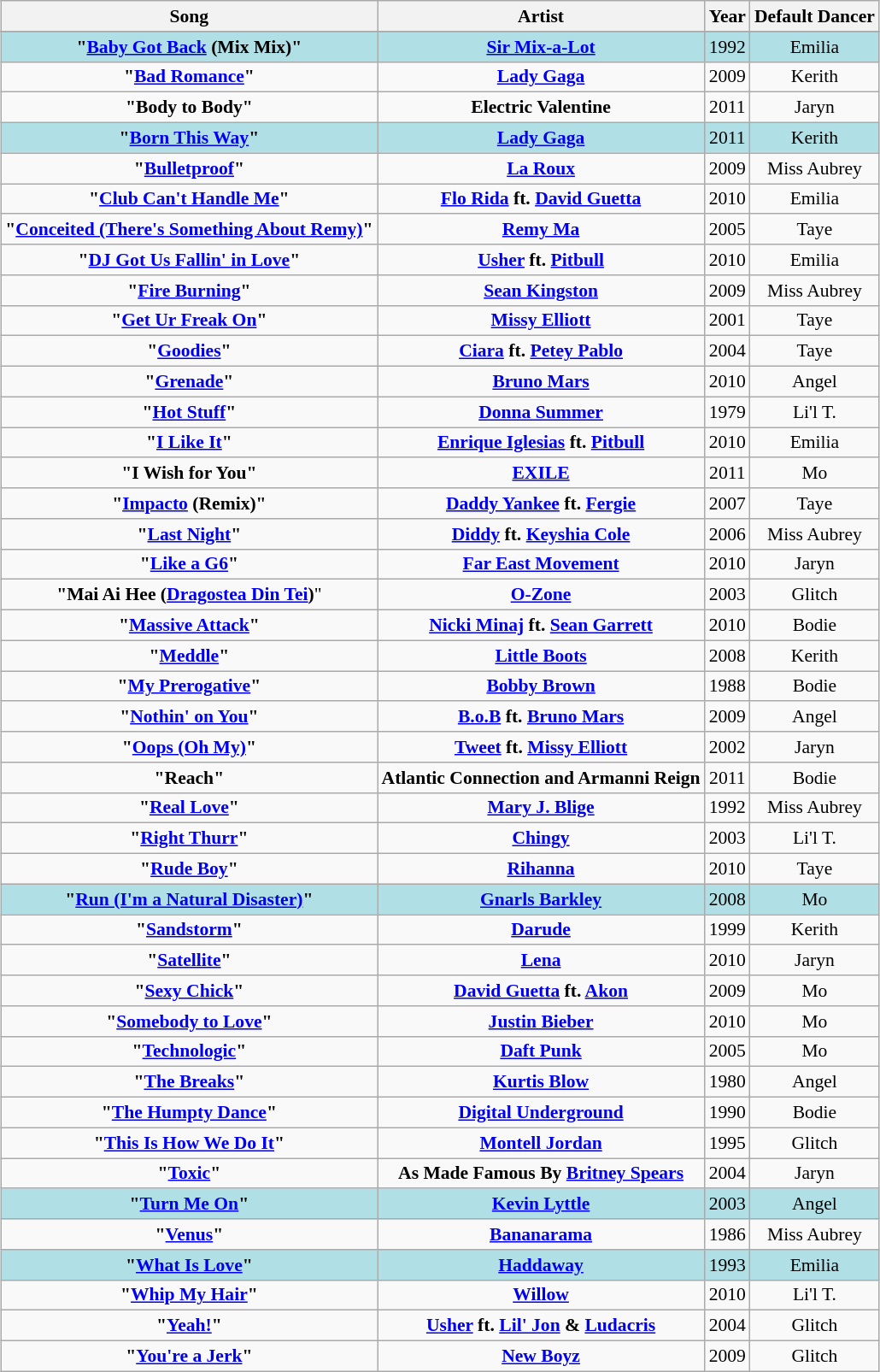<table class="wikitable sortable mw-collapsible mw-collapsed" style="font-size:90%; text-align:center; margin: 5px;">
<tr>
<th>Song</th>
<th>Artist</th>
<th>Year</th>
<th>Default Dancer</th>
</tr>
<tr>
</tr>
<tr style="background:#B0E0E6">
<td><strong>"<a href='#'>Baby Got Back</a> (Mix Mix)"</strong></td>
<td><strong><a href='#'>Sir Mix-a-Lot</a></strong></td>
<td>1992</td>
<td>Emilia</td>
</tr>
<tr>
<td><strong>"<a href='#'>Bad Romance</a>"</strong></td>
<td><strong><a href='#'>Lady Gaga</a></strong></td>
<td>2009</td>
<td>Kerith</td>
</tr>
<tr>
<td><strong>"Body to Body"</strong></td>
<td><strong>Electric Valentine</strong></td>
<td>2011</td>
<td>Jaryn</td>
</tr>
<tr style="background:#B0E0E6">
<td><strong>"<a href='#'>Born This Way</a>"</strong></td>
<td><strong><a href='#'>Lady Gaga</a></strong></td>
<td>2011</td>
<td>Kerith</td>
</tr>
<tr>
<td><strong>"<a href='#'>Bulletproof</a>"</strong></td>
<td><strong><a href='#'>La Roux</a></strong></td>
<td>2009</td>
<td>Miss Aubrey</td>
</tr>
<tr>
<td><strong>"<a href='#'>Club Can't Handle Me</a>"</strong></td>
<td><strong><a href='#'>Flo Rida</a> ft. <a href='#'>David Guetta</a></strong></td>
<td>2010</td>
<td>Emilia</td>
</tr>
<tr>
<td><strong>"<a href='#'>Conceited (There's Something About Remy)</a>"</strong></td>
<td><strong><a href='#'>Remy Ma</a></strong></td>
<td>2005</td>
<td>Taye</td>
</tr>
<tr>
<td><strong>"<a href='#'>DJ Got Us Fallin' in Love</a>"</strong></td>
<td><strong><a href='#'>Usher</a> ft. <a href='#'>Pitbull</a></strong></td>
<td>2010</td>
<td>Emilia</td>
</tr>
<tr>
<td><strong>"<a href='#'>Fire Burning</a>"</strong></td>
<td><strong><a href='#'>Sean Kingston</a></strong></td>
<td>2009</td>
<td>Miss Aubrey</td>
</tr>
<tr>
<td><strong>"<a href='#'>Get Ur Freak On</a>"</strong></td>
<td><strong><a href='#'>Missy Elliott</a></strong></td>
<td>2001</td>
<td>Taye</td>
</tr>
<tr>
<td><strong>"<a href='#'>Goodies</a>"</strong></td>
<td><strong><a href='#'>Ciara</a> ft. <a href='#'>Petey Pablo</a></strong></td>
<td>2004</td>
<td>Taye</td>
</tr>
<tr>
<td><strong>"<a href='#'>Grenade</a>"</strong></td>
<td><strong><a href='#'>Bruno Mars</a></strong></td>
<td>2010</td>
<td>Angel</td>
</tr>
<tr>
<td><strong>"<a href='#'>Hot Stuff</a>"</strong></td>
<td><strong><a href='#'>Donna Summer</a></strong></td>
<td>1979</td>
<td>Li'l T.</td>
</tr>
<tr>
<td><strong>"<a href='#'>I Like It</a>"</strong></td>
<td><strong><a href='#'>Enrique Iglesias</a> ft. <a href='#'>Pitbull</a></strong></td>
<td>2010</td>
<td>Emilia</td>
</tr>
<tr>
<td><strong>"I Wish for You"</strong></td>
<td><strong><a href='#'>EXILE</a></strong></td>
<td>2011</td>
<td>Mo</td>
</tr>
<tr>
<td><strong>"<a href='#'>Impacto</a> (Remix)"</strong></td>
<td><strong><a href='#'>Daddy Yankee</a> ft. <a href='#'>Fergie</a></strong></td>
<td>2007</td>
<td>Taye</td>
</tr>
<tr>
<td><strong>"<a href='#'>Last Night</a>"</strong></td>
<td><strong><a href='#'>Diddy</a> ft. <a href='#'>Keyshia Cole</a></strong></td>
<td>2006</td>
<td>Miss Aubrey</td>
</tr>
<tr>
<td><strong>"<a href='#'>Like a G6</a>"</strong></td>
<td><strong><a href='#'>Far East Movement</a></strong></td>
<td>2010</td>
<td>Jaryn</td>
</tr>
<tr>
<td><strong>"Mai Ai Hee (<a href='#'>Dragostea Din Tei</a>)</strong>"</td>
<td><strong><a href='#'>O-Zone</a></strong></td>
<td>2003</td>
<td>Glitch</td>
</tr>
<tr>
<td><strong>"<a href='#'>Massive Attack</a>"</strong></td>
<td><strong><a href='#'>Nicki Minaj</a> ft. <a href='#'>Sean Garrett</a></strong></td>
<td>2010</td>
<td>Bodie</td>
</tr>
<tr>
<td><strong>"<a href='#'>Meddle</a>"</strong></td>
<td><strong><a href='#'>Little Boots</a></strong></td>
<td>2008</td>
<td>Kerith</td>
</tr>
<tr>
<td><strong>"<a href='#'>My Prerogative</a>"</strong></td>
<td><strong><a href='#'>Bobby Brown</a></strong></td>
<td>1988</td>
<td>Bodie</td>
</tr>
<tr>
<td><strong>"<a href='#'>Nothin' on You</a>"</strong></td>
<td><strong><a href='#'>B.o.B</a> ft. <a href='#'>Bruno Mars</a></strong></td>
<td>2009</td>
<td>Angel</td>
</tr>
<tr>
<td><strong>"<a href='#'>Oops (Oh My)</a>"</strong></td>
<td><strong><a href='#'>Tweet</a> ft. <a href='#'>Missy Elliott</a></strong></td>
<td>2002</td>
<td>Jaryn</td>
</tr>
<tr>
<td><strong>"Reach"</strong></td>
<td><strong>Atlantic Connection and Armanni Reign</strong></td>
<td>2011</td>
<td>Bodie</td>
</tr>
<tr>
<td><strong>"<a href='#'>Real Love</a>"</strong></td>
<td><strong><a href='#'>Mary J. Blige</a></strong></td>
<td>1992</td>
<td>Miss Aubrey</td>
</tr>
<tr>
<td><strong>"<a href='#'>Right Thurr</a>"</strong></td>
<td><strong><a href='#'>Chingy</a></strong></td>
<td>2003</td>
<td>Li'l T.</td>
</tr>
<tr>
<td><strong>"<a href='#'>Rude Boy</a>"</strong></td>
<td><strong><a href='#'>Rihanna</a></strong></td>
<td>2010</td>
<td>Taye</td>
</tr>
<tr style="background-color:#B0E0E6">
<td><strong>"<a href='#'>Run (I'm a Natural Disaster)</a>"</strong></td>
<td><strong><a href='#'>Gnarls Barkley</a></strong></td>
<td>2008</td>
<td>Mo</td>
</tr>
<tr>
<td><strong>"<a href='#'>Sandstorm</a>"</strong></td>
<td><strong><a href='#'>Darude</a></strong></td>
<td>1999</td>
<td>Kerith</td>
</tr>
<tr>
<td><strong>"<a href='#'>Satellite</a>"</strong></td>
<td><strong><a href='#'>Lena</a></strong></td>
<td>2010</td>
<td>Jaryn</td>
</tr>
<tr>
<td><strong>"<a href='#'>Sexy Chick</a>"</strong></td>
<td><strong><a href='#'>David Guetta</a> ft. <a href='#'>Akon</a></strong></td>
<td>2009</td>
<td>Mo</td>
</tr>
<tr>
<td><strong>"<a href='#'>Somebody to Love</a>"</strong></td>
<td><strong><a href='#'>Justin Bieber</a></strong></td>
<td>2010</td>
<td>Mo</td>
</tr>
<tr>
<td><strong>"<a href='#'>Technologic</a>"</strong></td>
<td><strong><a href='#'>Daft Punk</a></strong></td>
<td>2005</td>
<td>Mo</td>
</tr>
<tr>
<td><strong>"<a href='#'>The Breaks</a>"</strong></td>
<td><strong><a href='#'>Kurtis Blow</a></strong></td>
<td>1980</td>
<td>Angel</td>
</tr>
<tr>
<td><strong>"<a href='#'>The Humpty Dance</a>"</strong></td>
<td><strong><a href='#'>Digital Underground</a></strong></td>
<td>1990</td>
<td>Bodie</td>
</tr>
<tr>
<td><strong>"<a href='#'>This Is How We Do It</a>"</strong></td>
<td><strong><a href='#'>Montell Jordan</a></strong></td>
<td>1995</td>
<td>Glitch</td>
</tr>
<tr>
<td><strong>"<a href='#'>Toxic</a>"</strong></td>
<td><strong>As Made Famous By <a href='#'>Britney Spears</a></strong></td>
<td>2004</td>
<td>Jaryn</td>
</tr>
<tr style="background:#B0E0E6">
<td><strong>"<a href='#'>Turn Me On</a>"</strong></td>
<td><strong><a href='#'>Kevin Lyttle</a></strong></td>
<td>2003</td>
<td>Angel</td>
</tr>
<tr>
<td><strong>"<a href='#'>Venus</a>"</strong></td>
<td><strong><a href='#'>Bananarama</a></strong></td>
<td>1986</td>
<td>Miss Aubrey</td>
</tr>
<tr style="background:#B0E0E6">
<td><strong>"<a href='#'>What Is Love</a>"</strong></td>
<td><strong><a href='#'>Haddaway</a></strong></td>
<td>1993</td>
<td>Emilia</td>
</tr>
<tr>
<td><strong>"<a href='#'>Whip My Hair</a>"</strong></td>
<td><strong><a href='#'>Willow</a></strong></td>
<td>2010</td>
<td>Li'l T.</td>
</tr>
<tr>
<td><strong>"<a href='#'>Yeah!</a>"</strong></td>
<td><strong><a href='#'>Usher</a> ft. <a href='#'>Lil' Jon</a> & <a href='#'>Ludacris</a></strong></td>
<td>2004</td>
<td>Glitch</td>
</tr>
<tr>
<td><strong>"<a href='#'>You're a Jerk</a>"</strong></td>
<td><strong><a href='#'>New Boyz</a></strong></td>
<td>2009</td>
<td>Glitch</td>
</tr>
</table>
